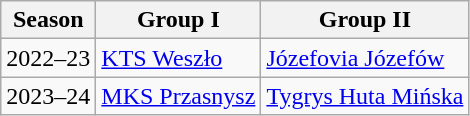<table class="wikitable sortable">
<tr>
<th>Season</th>
<th>Group I</th>
<th>Group II</th>
</tr>
<tr>
<td>2022–23</td>
<td><a href='#'>KTS Weszło</a></td>
<td><a href='#'>Józefovia Józefów</a></td>
</tr>
<tr>
<td>2023–24</td>
<td><a href='#'>MKS Przasnysz</a></td>
<td><a href='#'>Tygrys Huta Mińska</a></td>
</tr>
</table>
